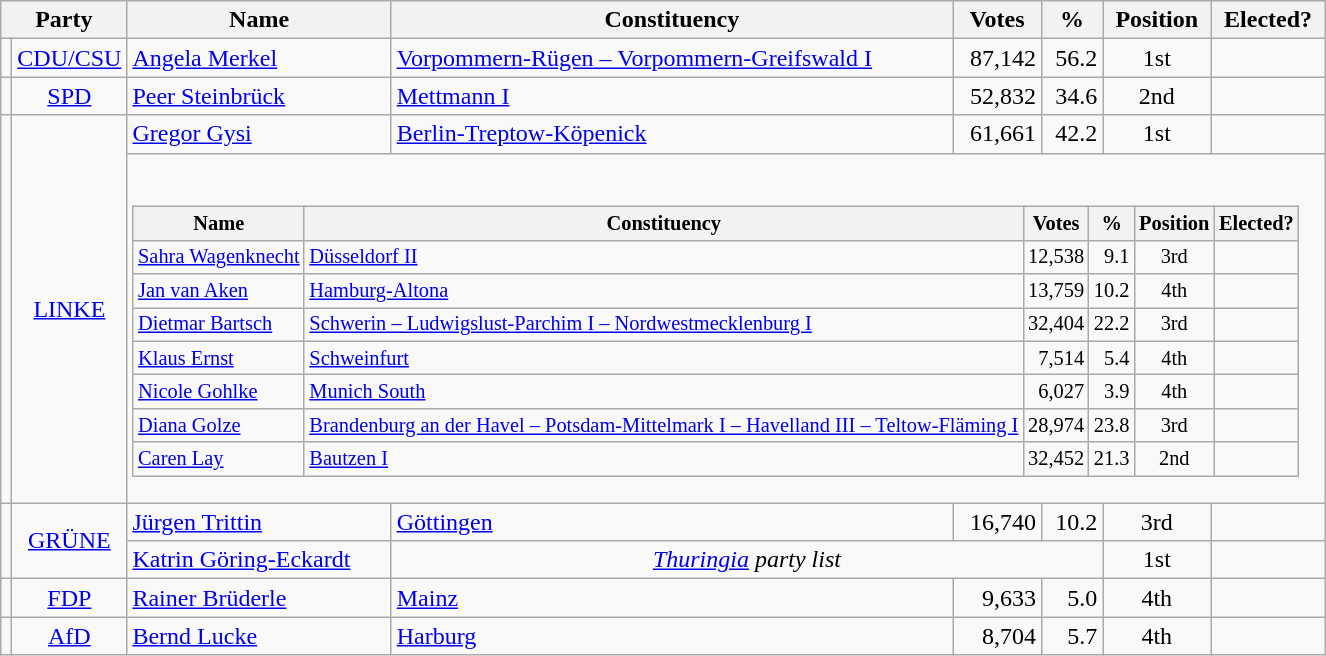<table class=wikitable sortable>
<tr>
<th colspan=2>Party</th>
<th>Name</th>
<th>Constituency</th>
<th>Votes</th>
<th>%</th>
<th>Position</th>
<th>Elected?</th>
</tr>
<tr>
<td bgcolor=></td>
<td align=center><a href='#'>CDU/CSU</a></td>
<td><a href='#'>Angela Merkel</a></td>
<td><a href='#'>Vorpommern-Rügen – Vorpommern-Greifswald I</a></td>
<td align=right>87,142</td>
<td align=right>56.2</td>
<td align=center>1st</td>
<td></td>
</tr>
<tr>
<td bgcolor=></td>
<td align=center><a href='#'>SPD</a></td>
<td><a href='#'>Peer Steinbrück</a></td>
<td><a href='#'>Mettmann I</a></td>
<td align=right>52,832</td>
<td align=right>34.6</td>
<td align=center>2nd</td>
<td></td>
</tr>
<tr>
<td rowspan=2 bgcolor=></td>
<td rowspan=2 align=center><a href='#'>LINKE</a></td>
<td><a href='#'>Gregor Gysi</a></td>
<td><a href='#'>Berlin-Treptow-Köpenick</a></td>
<td align=right>61,661</td>
<td align=right>42.2</td>
<td align=center>1st</td>
<td></td>
</tr>
<tr>
<td colspan=6><br><table class="wikitable mw-collapsible mw-collapsed" style="font-size:85%">
<tr>
<th>Name</th>
<th>Constituency</th>
<th>Votes</th>
<th>%</th>
<th>Position</th>
<th>Elected?</th>
</tr>
<tr>
<td><a href='#'>Sahra Wagenknecht</a></td>
<td><a href='#'>Düsseldorf II</a></td>
<td align=right>12,538</td>
<td align=right>9.1</td>
<td align=center>3rd</td>
<td></td>
</tr>
<tr>
<td><a href='#'>Jan van Aken</a></td>
<td><a href='#'>Hamburg-Altona</a></td>
<td align=right>13,759</td>
<td align=right>10.2</td>
<td align=center>4th</td>
<td></td>
</tr>
<tr>
<td><a href='#'>Dietmar Bartsch</a></td>
<td><a href='#'>Schwerin – Ludwigslust-Parchim I – Nordwestmecklenburg I</a></td>
<td align=right>32,404</td>
<td align=right>22.2</td>
<td align=center>3rd</td>
<td></td>
</tr>
<tr>
<td><a href='#'>Klaus Ernst</a></td>
<td><a href='#'>Schweinfurt</a></td>
<td align=right>7,514</td>
<td align=right>5.4</td>
<td align=center>4th</td>
<td></td>
</tr>
<tr>
<td><a href='#'>Nicole Gohlke</a></td>
<td><a href='#'>Munich South</a></td>
<td align=right>6,027</td>
<td align=right>3.9</td>
<td align=center>4th</td>
<td></td>
</tr>
<tr>
<td><a href='#'>Diana Golze</a></td>
<td><a href='#'>Brandenburg an der Havel – Potsdam-Mittelmark I – Havelland III – Teltow-Fläming I</a></td>
<td align=right>28,974</td>
<td align=right>23.8</td>
<td align=center>3rd</td>
<td></td>
</tr>
<tr>
<td><a href='#'>Caren Lay</a></td>
<td><a href='#'>Bautzen I</a></td>
<td align=right>32,452</td>
<td align=right>21.3</td>
<td align=center>2nd</td>
<td></td>
</tr>
</table>
</td>
</tr>
<tr>
<td rowspan=2 bgcolor=></td>
<td rowspan=2 align=center><a href='#'>GRÜNE</a></td>
<td><a href='#'>Jürgen Trittin</a></td>
<td><a href='#'>Göttingen</a></td>
<td align=right>16,740</td>
<td align=right>10.2</td>
<td align=center>3rd</td>
<td></td>
</tr>
<tr>
<td><a href='#'>Katrin Göring-Eckardt</a></td>
<td align=center colspan=3><em><a href='#'>Thuringia</a> party list</em></td>
<td align=center>1st</td>
<td></td>
</tr>
<tr>
<td bgcolor=></td>
<td align=center><a href='#'>FDP</a></td>
<td><a href='#'>Rainer Brüderle</a></td>
<td><a href='#'>Mainz</a></td>
<td align=right>9,633</td>
<td align=right>5.0</td>
<td align=center>4th</td>
<td></td>
</tr>
<tr>
<td bgcolor=></td>
<td align=center><a href='#'>AfD</a></td>
<td><a href='#'>Bernd Lucke</a></td>
<td><a href='#'>Harburg</a></td>
<td align=right>8,704</td>
<td align=right>5.7</td>
<td align=center>4th</td>
<td></td>
</tr>
</table>
